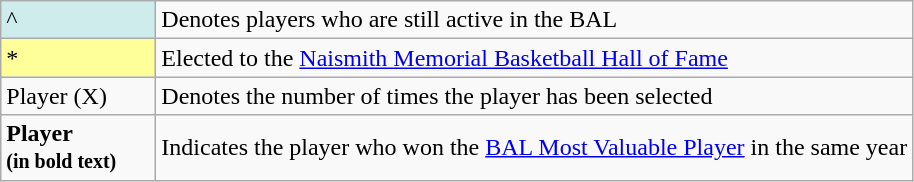<table class="wikitable sortable">
<tr>
<td style="background-color:#CFECEC; border:1px solid #aaaaaa; width:6em">^</td>
<td>Denotes players who are still active in the BAL</td>
</tr>
<tr>
<td style="background-color:#FFFF99; border:1px solid #aaaaaa; width:6em">*</td>
<td>Elected to the <a href='#'>Naismith Memorial Basketball Hall of Fame</a></td>
</tr>
<tr>
<td>Player (X)</td>
<td>Denotes the number of times the player has been selected</td>
</tr>
<tr>
<td><strong>Player<br><small>(in bold text)</small></strong></td>
<td>Indicates the player who won the <a href='#'>BAL Most Valuable Player</a> in the same year</td>
</tr>
</table>
